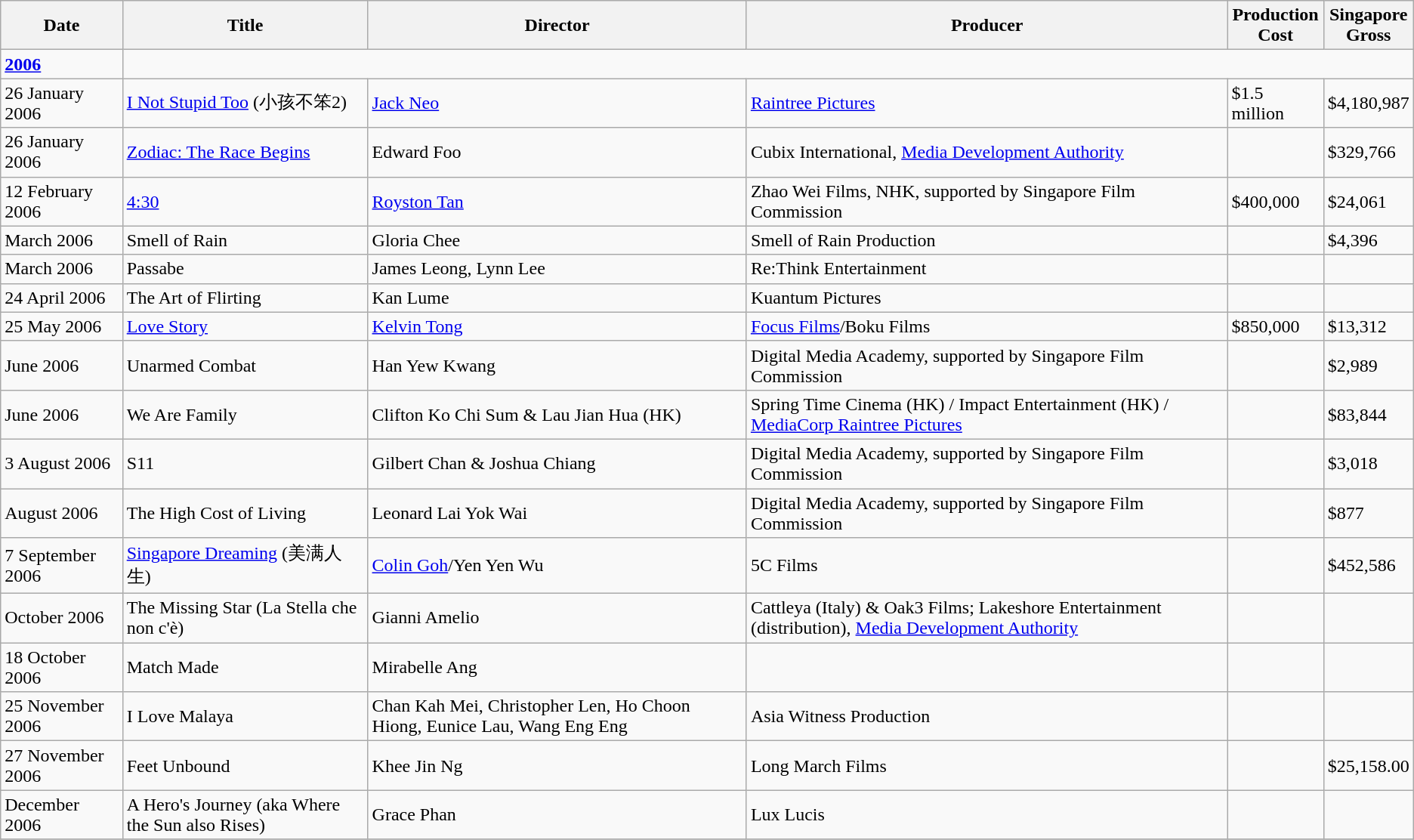<table class="wikitable sortable">
<tr>
<th>Date</th>
<th>Title</th>
<th>Director</th>
<th>Producer</th>
<th>Production<br> Cost</th>
<th>Singapore<br> Gross</th>
</tr>
<tr>
<td><strong><a href='#'>2006</a></strong></td>
</tr>
<tr>
<td>26 January 2006</td>
<td><a href='#'>I Not Stupid Too</a> (小孩不笨2)</td>
<td><a href='#'>Jack Neo</a></td>
<td><a href='#'>Raintree Pictures</a></td>
<td>$1.5 million</td>
<td>$4,180,987</td>
</tr>
<tr>
<td>26 January 2006</td>
<td><a href='#'>Zodiac: The Race Begins</a></td>
<td>Edward Foo</td>
<td>Cubix International, <a href='#'>Media Development Authority</a></td>
<td></td>
<td>$329,766</td>
</tr>
<tr>
<td>12 February 2006</td>
<td><a href='#'>4:30</a></td>
<td><a href='#'>Royston Tan</a></td>
<td>Zhao Wei Films, NHK, supported by Singapore Film Commission</td>
<td>$400,000</td>
<td>$24,061</td>
</tr>
<tr>
<td>March 2006</td>
<td>Smell of Rain</td>
<td>Gloria Chee</td>
<td>Smell of Rain Production</td>
<td></td>
<td>$4,396</td>
</tr>
<tr>
<td>March 2006</td>
<td>Passabe</td>
<td>James Leong, Lynn Lee</td>
<td>Re:Think Entertainment</td>
<td></td>
<td></td>
</tr>
<tr>
<td>24 April 2006</td>
<td>The Art of Flirting</td>
<td>Kan Lume</td>
<td>Kuantum Pictures</td>
<td></td>
<td></td>
</tr>
<tr>
<td>25 May 2006</td>
<td><a href='#'>Love Story</a></td>
<td><a href='#'>Kelvin Tong</a></td>
<td><a href='#'>Focus Films</a>/Boku Films</td>
<td>$850,000</td>
<td>$13,312</td>
</tr>
<tr>
<td>June 2006</td>
<td>Unarmed Combat</td>
<td>Han Yew Kwang</td>
<td>Digital Media Academy, supported by Singapore Film Commission</td>
<td></td>
<td>$2,989</td>
</tr>
<tr>
<td>June 2006</td>
<td>We Are Family</td>
<td>Clifton Ko Chi Sum & Lau Jian Hua (HK)</td>
<td>Spring Time Cinema (HK) / Impact Entertainment (HK) / <a href='#'>MediaCorp Raintree Pictures</a></td>
<td></td>
<td>$83,844</td>
</tr>
<tr>
<td>3 August 2006</td>
<td>S11</td>
<td>Gilbert Chan & Joshua Chiang</td>
<td>Digital Media Academy, supported by Singapore Film Commission</td>
<td></td>
<td>$3,018</td>
</tr>
<tr>
<td>August 2006</td>
<td>The High Cost of Living</td>
<td>Leonard Lai Yok Wai</td>
<td>Digital Media Academy, supported by Singapore Film Commission</td>
<td></td>
<td>$877</td>
</tr>
<tr>
<td>7 September 2006</td>
<td><a href='#'>Singapore Dreaming</a> (美满人生)</td>
<td><a href='#'>Colin Goh</a>/Yen Yen Wu</td>
<td>5C Films</td>
<td></td>
<td>$452,586</td>
</tr>
<tr>
<td>October 2006</td>
<td>The Missing Star (La Stella che non c'è)</td>
<td>Gianni Amelio</td>
<td>Cattleya (Italy) & Oak3 Films; Lakeshore Entertainment (distribution), <a href='#'>Media Development Authority</a></td>
<td></td>
<td></td>
</tr>
<tr>
<td>18 October 2006</td>
<td>Match Made</td>
<td>Mirabelle Ang</td>
<td></td>
<td></td>
<td></td>
</tr>
<tr>
<td>25 November 2006</td>
<td>I Love Malaya</td>
<td>Chan Kah Mei, Christopher Len, Ho Choon Hiong, Eunice Lau, Wang Eng Eng</td>
<td>Asia Witness Production</td>
<td></td>
<td></td>
</tr>
<tr>
<td>27 November 2006</td>
<td>Feet Unbound</td>
<td>Khee Jin Ng</td>
<td>Long March Films</td>
<td></td>
<td>$25,158.00</td>
</tr>
<tr>
<td>December 2006</td>
<td>A Hero's Journey (aka Where the Sun also Rises)</td>
<td>Grace Phan</td>
<td>Lux Lucis</td>
<td></td>
<td></td>
</tr>
<tr>
</tr>
</table>
